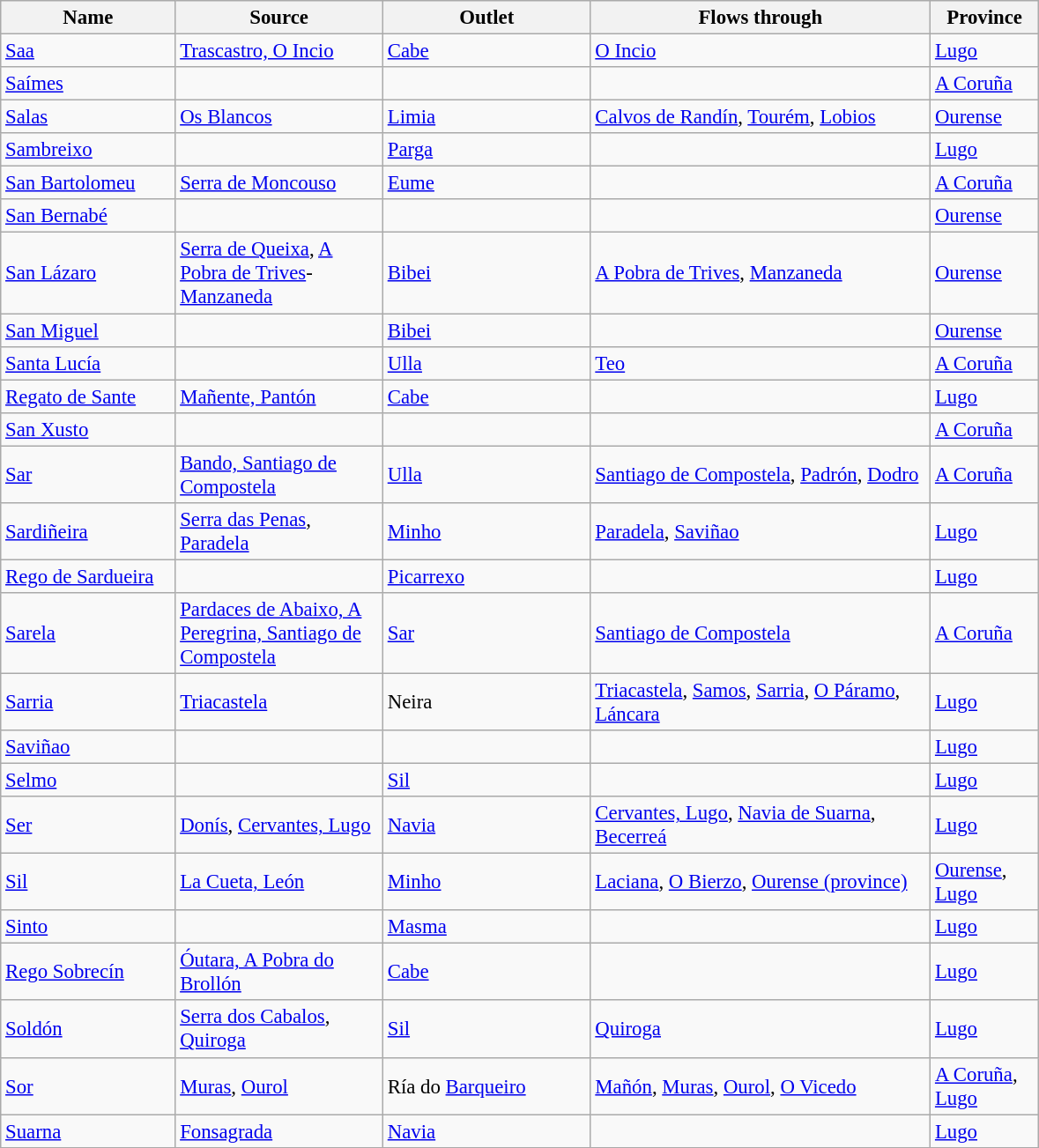<table class="wikitable sortable" style="font-size:95%;">
<tr>
<th width="125">Name</th>
<th width="150">Source</th>
<th width="150">Outlet</th>
<th width="250">Flows through</th>
<th width="75">Province</th>
</tr>
<tr>
<td><a href='#'>Saa</a></td>
<td><a href='#'>Trascastro, O Incio</a></td>
<td><a href='#'>Cabe</a></td>
<td><a href='#'>O Incio</a></td>
<td><a href='#'>Lugo</a></td>
</tr>
<tr>
<td><a href='#'>Saímes</a></td>
<td></td>
<td></td>
<td></td>
<td><a href='#'>A Coruña</a></td>
</tr>
<tr>
<td><a href='#'>Salas</a></td>
<td><a href='#'>Os Blancos</a></td>
<td><a href='#'>Limia</a></td>
<td><a href='#'>Calvos de Randín</a>, <a href='#'>Tourém</a>, <a href='#'>Lobios</a></td>
<td><a href='#'>Ourense</a></td>
</tr>
<tr>
<td><a href='#'>Sambreixo</a></td>
<td></td>
<td><a href='#'>Parga</a></td>
<td></td>
<td><a href='#'>Lugo</a></td>
</tr>
<tr>
<td><a href='#'>San Bartolomeu</a></td>
<td><a href='#'>Serra de Moncouso</a></td>
<td><a href='#'>Eume</a></td>
<td></td>
<td><a href='#'>A Coruña</a></td>
</tr>
<tr>
<td><a href='#'>San Bernabé</a></td>
<td></td>
<td></td>
<td></td>
<td><a href='#'>Ourense</a></td>
</tr>
<tr>
<td><a href='#'>San Lázaro</a></td>
<td><a href='#'>Serra de Queixa</a>, <a href='#'>A Pobra de Trives</a>-<a href='#'>Manzaneda</a></td>
<td><a href='#'>Bibei</a></td>
<td><a href='#'>A Pobra de Trives</a>, <a href='#'>Manzaneda</a></td>
<td><a href='#'>Ourense</a></td>
</tr>
<tr>
<td><a href='#'>San Miguel</a></td>
<td></td>
<td><a href='#'>Bibei</a></td>
<td></td>
<td><a href='#'>Ourense</a></td>
</tr>
<tr>
<td><a href='#'>Santa Lucía</a></td>
<td></td>
<td><a href='#'>Ulla</a></td>
<td><a href='#'>Teo</a></td>
<td><a href='#'>A Coruña</a></td>
</tr>
<tr>
<td><a href='#'>Regato de Sante</a></td>
<td><a href='#'>Mañente, Pantón</a></td>
<td><a href='#'>Cabe</a></td>
<td></td>
<td><a href='#'>Lugo</a></td>
</tr>
<tr>
<td><a href='#'>San Xusto</a></td>
<td></td>
<td></td>
<td></td>
<td><a href='#'>A Coruña</a></td>
</tr>
<tr>
<td><a href='#'>Sar</a></td>
<td><a href='#'>Bando, Santiago de Compostela</a></td>
<td><a href='#'>Ulla</a></td>
<td><a href='#'>Santiago de Compostela</a>, <a href='#'>Padrón</a>, <a href='#'>Dodro</a></td>
<td><a href='#'>A Coruña</a></td>
</tr>
<tr>
<td><a href='#'>Sardiñeira</a></td>
<td><a href='#'>Serra das Penas</a>, <a href='#'>Paradela</a></td>
<td><a href='#'>Minho</a></td>
<td><a href='#'>Paradela</a>, <a href='#'>Saviñao</a></td>
<td><a href='#'>Lugo</a></td>
</tr>
<tr>
<td><a href='#'>Rego de Sardueira</a></td>
<td></td>
<td><a href='#'>Picarrexo</a></td>
<td></td>
<td><a href='#'>Lugo</a></td>
</tr>
<tr>
<td><a href='#'>Sarela</a></td>
<td><a href='#'>Pardaces de Abaixo, A Peregrina, Santiago de Compostela</a></td>
<td><a href='#'>Sar</a></td>
<td><a href='#'>Santiago de Compostela</a></td>
<td><a href='#'>A Coruña</a></td>
</tr>
<tr>
<td><a href='#'>Sarria</a></td>
<td><a href='#'>Triacastela</a></td>
<td>Neira</td>
<td><a href='#'>Triacastela</a>, <a href='#'>Samos</a>, <a href='#'>Sarria</a>, <a href='#'>O Páramo</a>, <a href='#'>Láncara</a></td>
<td><a href='#'>Lugo</a></td>
</tr>
<tr>
<td><a href='#'>Saviñao</a></td>
<td></td>
<td></td>
<td></td>
<td><a href='#'>Lugo</a></td>
</tr>
<tr>
<td><a href='#'>Selmo</a></td>
<td></td>
<td><a href='#'>Sil</a></td>
<td></td>
<td><a href='#'>Lugo</a></td>
</tr>
<tr>
<td><a href='#'>Ser</a></td>
<td><a href='#'>Donís</a>, <a href='#'>Cervantes, Lugo</a></td>
<td><a href='#'>Navia</a></td>
<td><a href='#'>Cervantes, Lugo</a>, <a href='#'>Navia de Suarna</a>, <a href='#'>Becerreá</a></td>
<td><a href='#'>Lugo</a></td>
</tr>
<tr>
<td><a href='#'>Sil</a></td>
<td><a href='#'>La Cueta, León</a></td>
<td><a href='#'>Minho</a></td>
<td><a href='#'>Laciana</a>, <a href='#'>O Bierzo</a>, <a href='#'>Ourense (province)</a></td>
<td><a href='#'>Ourense</a>, <a href='#'>Lugo</a></td>
</tr>
<tr>
<td><a href='#'>Sinto</a></td>
<td></td>
<td><a href='#'>Masma</a></td>
<td></td>
<td><a href='#'>Lugo</a></td>
</tr>
<tr>
<td><a href='#'>Rego Sobrecín</a></td>
<td><a href='#'>Óutara, A Pobra do Brollón</a></td>
<td><a href='#'>Cabe</a></td>
<td></td>
<td><a href='#'>Lugo</a></td>
</tr>
<tr>
<td><a href='#'>Soldón</a></td>
<td><a href='#'>Serra dos Cabalos</a>, <a href='#'>Quiroga</a></td>
<td><a href='#'>Sil</a></td>
<td><a href='#'>Quiroga</a></td>
<td><a href='#'>Lugo</a></td>
</tr>
<tr>
<td><a href='#'>Sor</a></td>
<td><a href='#'>Muras</a>, <a href='#'>Ourol</a></td>
<td>Ría do <a href='#'>Barqueiro</a></td>
<td><a href='#'>Mañón</a>, <a href='#'>Muras</a>, <a href='#'>Ourol</a>, <a href='#'>O Vicedo</a></td>
<td><a href='#'>A Coruña</a>, <a href='#'>Lugo</a></td>
</tr>
<tr>
<td><a href='#'>Suarna</a></td>
<td><a href='#'>Fonsagrada</a></td>
<td><a href='#'>Navia</a></td>
<td></td>
<td><a href='#'>Lugo</a></td>
</tr>
<tr>
</tr>
</table>
